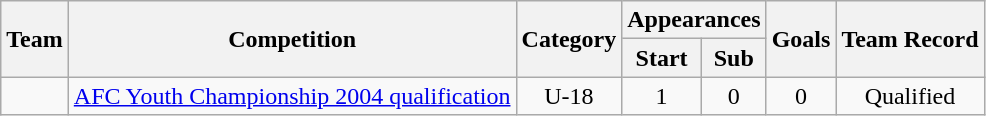<table class="wikitable" style="text-align: center;">
<tr>
<th rowspan="2">Team</th>
<th rowspan="2">Competition</th>
<th rowspan="2">Category</th>
<th colspan="2">Appearances</th>
<th rowspan="2">Goals</th>
<th rowspan="2">Team Record</th>
</tr>
<tr>
<th>Start</th>
<th>Sub</th>
</tr>
<tr>
<td align="left"></td>
<td><a href='#'>AFC Youth Championship 2004 qualification</a></td>
<td>U-18</td>
<td>1</td>
<td>0</td>
<td>0</td>
<td>Qualified</td>
</tr>
</table>
